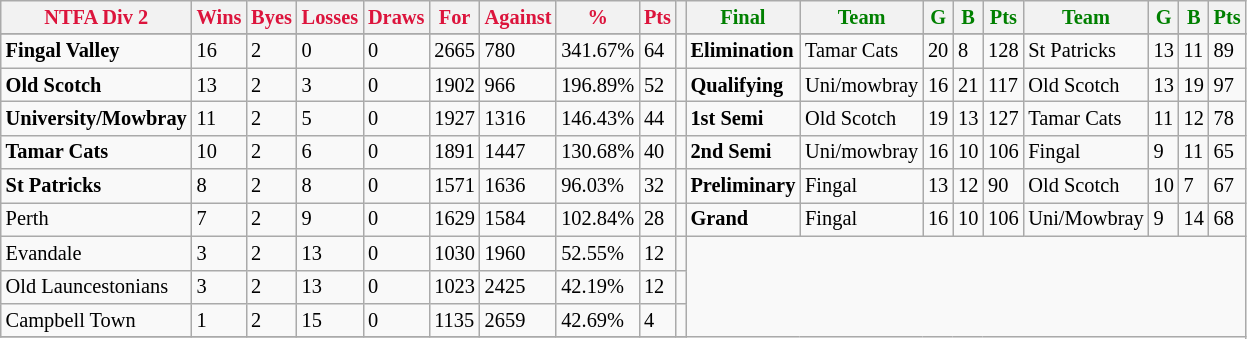<table style="font-size: 85%; text-align: left;" class="wikitable">
<tr>
<th style="color:crimson">NTFA Div 2</th>
<th style="color:crimson">Wins</th>
<th style="color:crimson">Byes</th>
<th style="color:crimson">Losses</th>
<th style="color:crimson">Draws</th>
<th style="color:crimson">For</th>
<th style="color:crimson">Against</th>
<th style="color:crimson">%</th>
<th style="color:crimson">Pts</th>
<th></th>
<th style="color:green">Final</th>
<th style="color:green">Team</th>
<th style="color:green">G</th>
<th style="color:green">B</th>
<th style="color:green">Pts</th>
<th style="color:green">Team</th>
<th style="color:green">G</th>
<th style="color:green">B</th>
<th style="color:green">Pts</th>
</tr>
<tr>
</tr>
<tr>
</tr>
<tr>
<td><strong>	Fingal Valley	</strong></td>
<td>16</td>
<td>2</td>
<td>0</td>
<td>0</td>
<td>2665</td>
<td>780</td>
<td>341.67%</td>
<td>64</td>
<td></td>
<td><strong>Elimination</strong></td>
<td>Tamar Cats</td>
<td>20</td>
<td>8</td>
<td>128</td>
<td>St Patricks</td>
<td>13</td>
<td>11</td>
<td>89</td>
</tr>
<tr>
<td><strong>	Old Scotch	</strong></td>
<td>13</td>
<td>2</td>
<td>3</td>
<td>0</td>
<td>1902</td>
<td>966</td>
<td>196.89%</td>
<td>52</td>
<td></td>
<td><strong>Qualifying</strong></td>
<td>Uni/mowbray</td>
<td>16</td>
<td>21</td>
<td>117</td>
<td>Old Scotch</td>
<td>13</td>
<td>19</td>
<td>97</td>
</tr>
<tr>
<td><strong>	University/Mowbray	</strong></td>
<td>11</td>
<td>2</td>
<td>5</td>
<td>0</td>
<td>1927</td>
<td>1316</td>
<td>146.43%</td>
<td>44</td>
<td></td>
<td><strong>1st Semi</strong></td>
<td>Old Scotch</td>
<td>19</td>
<td>13</td>
<td>127</td>
<td>Tamar Cats</td>
<td>11</td>
<td>12</td>
<td>78</td>
</tr>
<tr>
<td><strong>	Tamar Cats	</strong></td>
<td>10</td>
<td>2</td>
<td>6</td>
<td>0</td>
<td>1891</td>
<td>1447</td>
<td>130.68%</td>
<td>40</td>
<td></td>
<td><strong>2nd Semi</strong></td>
<td>Uni/mowbray</td>
<td>16</td>
<td>10</td>
<td>106</td>
<td>Fingal</td>
<td>9</td>
<td>11</td>
<td>65</td>
</tr>
<tr>
<td><strong>	St Patricks	</strong></td>
<td>8</td>
<td>2</td>
<td>8</td>
<td>0</td>
<td>1571</td>
<td>1636</td>
<td>96.03%</td>
<td>32</td>
<td></td>
<td><strong>Preliminary</strong></td>
<td>Fingal</td>
<td>13</td>
<td>12</td>
<td>90</td>
<td>Old Scotch</td>
<td>10</td>
<td>7</td>
<td>67</td>
</tr>
<tr>
<td>Perth</td>
<td>7</td>
<td>2</td>
<td>9</td>
<td>0</td>
<td>1629</td>
<td>1584</td>
<td>102.84%</td>
<td>28</td>
<td></td>
<td><strong>Grand</strong></td>
<td>Fingal</td>
<td>16</td>
<td>10</td>
<td>106</td>
<td>Uni/Mowbray</td>
<td>9</td>
<td>14</td>
<td>68</td>
</tr>
<tr>
<td>Evandale</td>
<td>3</td>
<td>2</td>
<td>13</td>
<td>0</td>
<td>1030</td>
<td>1960</td>
<td>52.55%</td>
<td>12</td>
<td></td>
</tr>
<tr>
<td>Old Launcestonians</td>
<td>3</td>
<td>2</td>
<td>13</td>
<td>0</td>
<td>1023</td>
<td>2425</td>
<td>42.19%</td>
<td>12</td>
<td></td>
</tr>
<tr>
<td>Campbell Town</td>
<td>1</td>
<td>2</td>
<td>15</td>
<td>0</td>
<td>1135</td>
<td>2659</td>
<td>42.69%</td>
<td>4</td>
<td></td>
</tr>
<tr>
</tr>
</table>
